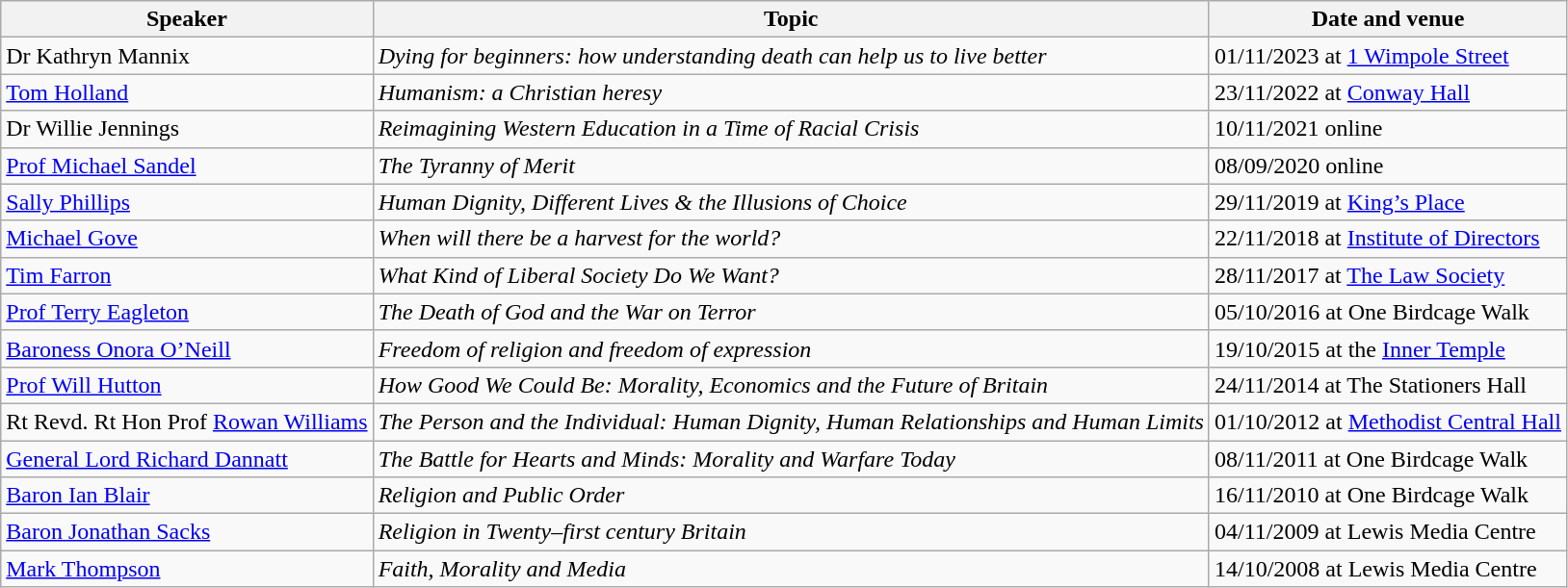<table class="wikitable mw-collapsible">
<tr>
<th><strong>Speaker</strong></th>
<th><strong>Topic</strong></th>
<th><strong>Date and venue</strong></th>
</tr>
<tr>
<td>Dr Kathryn Mannix</td>
<td><em>Dying for beginners: how understanding death can help us to live better</em></td>
<td>01/11/2023 at <a href='#'>1 Wimpole Street</a></td>
</tr>
<tr>
<td><a href='#'>Tom Holland</a></td>
<td><em>Humanism: a Christian heresy</em></td>
<td>23/11/2022 at <a href='#'>Conway Hall</a></td>
</tr>
<tr>
<td>Dr Willie Jennings</td>
<td><em>Reimagining Western Education in a Time of Racial Crisis</em></td>
<td>10/11/2021 online</td>
</tr>
<tr>
<td><a href='#'>Prof Michael Sandel</a></td>
<td><em>The Tyranny of Merit</em></td>
<td>08/09/2020 online</td>
</tr>
<tr>
<td><a href='#'>Sally Phillips</a></td>
<td><em>Human Dignity, Different  Lives & the Illusions of Choice</em></td>
<td>29/11/2019 at <a href='#'>King’s Place</a></td>
</tr>
<tr>
<td><a href='#'>Michael Gove</a></td>
<td><em>When will there be a harvest for the world?</em></td>
<td>22/11/2018 at <a href='#'>Institute of Directors</a></td>
</tr>
<tr>
<td><a href='#'>Tim Farron</a></td>
<td><em>What Kind of Liberal Society Do We Want?</em></td>
<td>28/11/2017 at <a href='#'>The Law Society</a></td>
</tr>
<tr>
<td><a href='#'>Prof Terry Eagleton</a></td>
<td><em>The Death of God and the War on Terror</em></td>
<td>05/10/2016 at One Birdcage Walk</td>
</tr>
<tr>
<td><a href='#'>Baroness Onora O’Neill</a></td>
<td><em>Freedom of religion and freedom of expression</em></td>
<td>19/10/2015 at the <a href='#'>Inner Temple</a></td>
</tr>
<tr>
<td><a href='#'>Prof Will Hutton</a></td>
<td><em>How Good We Could Be: Morality, Economics and the Future of Britain</em></td>
<td>24/11/2014 at The Stationers Hall</td>
</tr>
<tr>
<td>Rt Revd. Rt Hon Prof <a href='#'>Rowan  Williams</a></td>
<td><em>The Person and the Individual: Human Dignity, Human Relationships and Human Limits</em></td>
<td>01/10/2012 at <a href='#'>Methodist Central Hall</a></td>
</tr>
<tr>
<td><a href='#'>General Lord Richard Dannatt</a></td>
<td><em>The Battle for Hearts and Minds: Morality and Warfare Today</em></td>
<td>08/11/2011 at One Birdcage Walk</td>
</tr>
<tr>
<td><a href='#'>Baron Ian Blair</a></td>
<td><em>Religion and Public Order</em></td>
<td>16/11/2010 at One Birdcage Walk</td>
</tr>
<tr>
<td><a href='#'>Baron Jonathan Sacks</a></td>
<td><em>Religion in Twenty–first century Britain</em></td>
<td>04/11/2009 at Lewis Media Centre</td>
</tr>
<tr>
<td><a href='#'>Mark Thompson</a></td>
<td><em>Faith, Morality and Media</em></td>
<td>14/10/2008 at Lewis Media Centre</td>
</tr>
</table>
